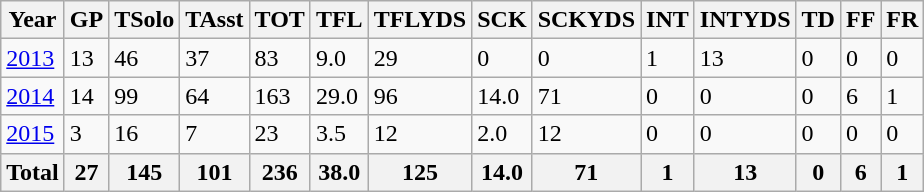<table class="wikitable">
<tr>
<th><strong>Year</strong></th>
<th><strong>GP</strong></th>
<th><strong>TSolo</strong></th>
<th><strong>TAsst</strong></th>
<th><strong>TOT</strong></th>
<th><strong>TFL</strong></th>
<th><strong>TFLYDS</strong></th>
<th><strong>SCK</strong></th>
<th><strong>SCKYDS</strong></th>
<th><strong>INT</strong></th>
<th><strong>INTYDS</strong></th>
<th><strong>TD</strong></th>
<th><strong>FF</strong></th>
<th><strong>FR</strong></th>
</tr>
<tr>
<td><div>  <a href='#'>2013</a></div></td>
<td><div> 13</div></td>
<td><div> 46</div></td>
<td><div> 37</div></td>
<td><div> 83</div></td>
<td><div> 9.0</div></td>
<td><div> 29</div></td>
<td><div> 0</div></td>
<td><div> 0</div></td>
<td><div> 1</div></td>
<td><div> 13</div></td>
<td><div> 0</div></td>
<td><div> 0</div></td>
<td><div> 0</div></td>
</tr>
<tr>
<td><div> <a href='#'>2014</a></div></td>
<td><div> 14</div></td>
<td><div> 99</div></td>
<td><div> 64</div></td>
<td><div> 163</div></td>
<td><div> 29.0</div></td>
<td><div> 96</div></td>
<td><div> 14.0</div></td>
<td><div> 71</div></td>
<td><div> 0</div></td>
<td><div> 0</div></td>
<td><div> 0</div></td>
<td><div> 6</div></td>
<td><div> 1</div></td>
</tr>
<tr>
<td><div> <a href='#'>2015</a></div></td>
<td><div> 3</div></td>
<td><div> 16</div></td>
<td><div> 7</div></td>
<td><div> 23</div></td>
<td><div> 3.5</div></td>
<td><div> 12</div></td>
<td><div> 2.0</div></td>
<td><div> 12</div></td>
<td><div> 0</div></td>
<td><div> 0</div></td>
<td><div> 0</div></td>
<td><div> 0</div></td>
<td><div> 0</div></td>
</tr>
<tr>
<th><strong>Total</strong></th>
<th><strong>27</strong></th>
<th><strong>145</strong></th>
<th><strong>101</strong></th>
<th><strong>236</strong></th>
<th><strong>38.0</strong></th>
<th><strong>125</strong></th>
<th><strong>14.0</strong></th>
<th><strong>71</strong></th>
<th><strong>1</strong></th>
<th><strong>13</strong></th>
<th><strong>0</strong></th>
<th><strong>6</strong></th>
<th><strong>1</strong></th>
</tr>
</table>
